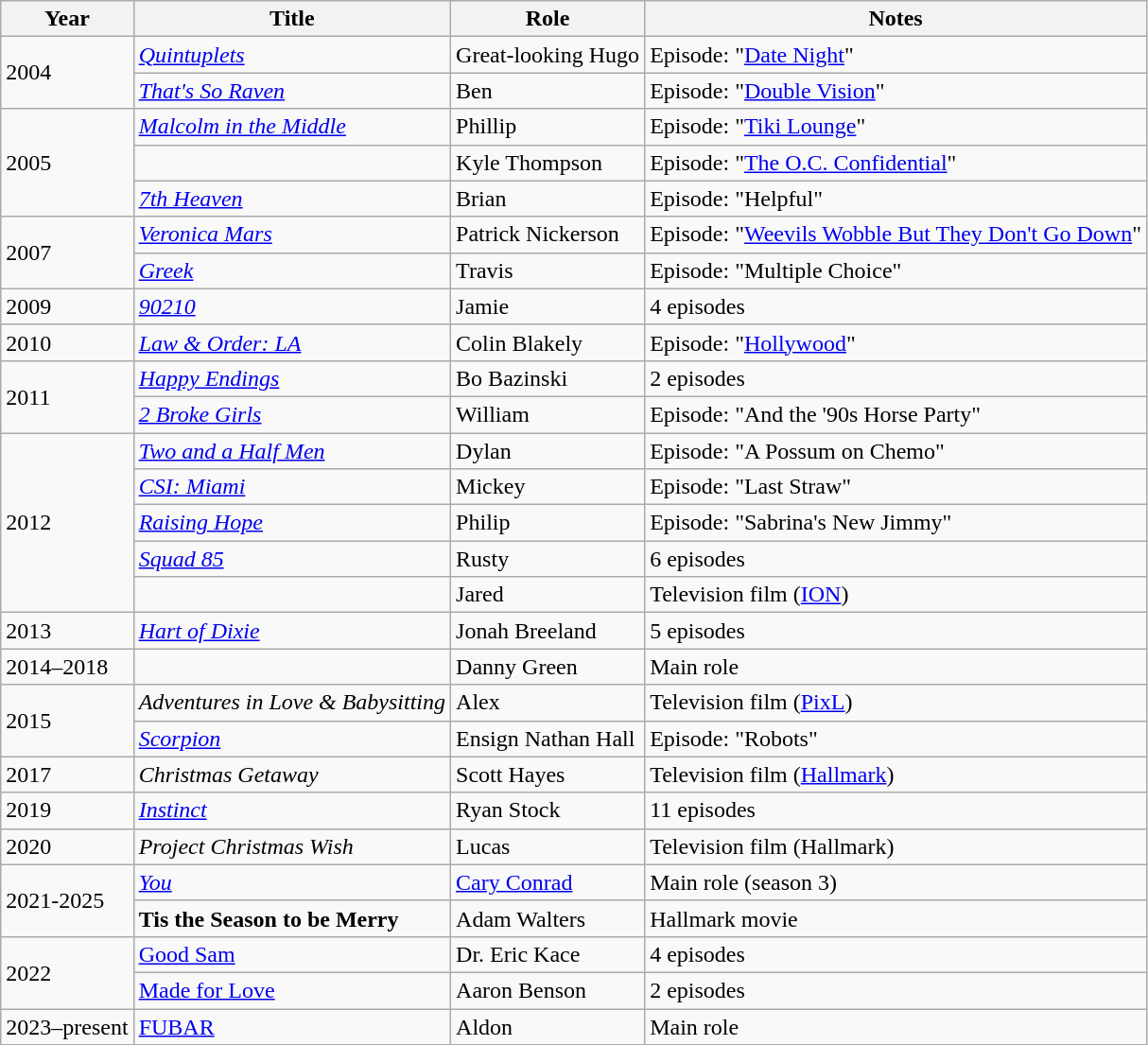<table class="wikitable sortable">
<tr>
<th>Year</th>
<th>Title</th>
<th>Role</th>
<th class="unsortable">Notes</th>
</tr>
<tr>
<td rowspan=2>2004</td>
<td><em><a href='#'>Quintuplets</a></em></td>
<td>Great-looking Hugo</td>
<td>Episode: "<a href='#'>Date Night</a>"</td>
</tr>
<tr>
<td><em><a href='#'>That's So Raven</a></em></td>
<td>Ben</td>
<td>Episode: "<a href='#'>Double Vision</a>"</td>
</tr>
<tr>
<td rowspan=3>2005</td>
<td><em><a href='#'>Malcolm in the Middle</a></em></td>
<td>Phillip</td>
<td>Episode: "<a href='#'>Tiki Lounge</a>"</td>
</tr>
<tr>
<td><em></em></td>
<td>Kyle Thompson</td>
<td>Episode: "<a href='#'>The O.C. Confidential</a>"</td>
</tr>
<tr>
<td><em><a href='#'>7th Heaven</a></em></td>
<td>Brian</td>
<td>Episode: "Helpful"</td>
</tr>
<tr>
<td rowspan=2>2007</td>
<td><em><a href='#'>Veronica Mars</a></em></td>
<td>Patrick Nickerson</td>
<td>Episode: "<a href='#'>Weevils Wobble But They Don't Go Down</a>"</td>
</tr>
<tr>
<td><em><a href='#'>Greek</a></em></td>
<td>Travis</td>
<td>Episode: "Multiple Choice"</td>
</tr>
<tr>
<td>2009</td>
<td><em><a href='#'>90210</a></em></td>
<td>Jamie</td>
<td>4 episodes</td>
</tr>
<tr>
<td>2010</td>
<td><em><a href='#'>Law & Order: LA</a></em></td>
<td>Colin Blakely</td>
<td>Episode: "<a href='#'>Hollywood</a>"</td>
</tr>
<tr>
<td rowspan=2>2011</td>
<td><em><a href='#'>Happy Endings</a></em></td>
<td>Bo Bazinski</td>
<td>2 episodes</td>
</tr>
<tr>
<td><em><a href='#'>2 Broke Girls</a></em></td>
<td>William</td>
<td>Episode: "And the '90s Horse Party"</td>
</tr>
<tr>
<td rowspan=5>2012</td>
<td><em><a href='#'>Two and a Half Men</a></em></td>
<td>Dylan</td>
<td>Episode: "A Possum on Chemo"</td>
</tr>
<tr>
<td><em><a href='#'>CSI: Miami</a></em></td>
<td>Mickey</td>
<td>Episode: "Last Straw"</td>
</tr>
<tr>
<td><em><a href='#'>Raising Hope</a></em></td>
<td>Philip</td>
<td>Episode: "Sabrina's New Jimmy"</td>
</tr>
<tr>
<td><em><a href='#'>Squad 85</a></em></td>
<td>Rusty</td>
<td>6 episodes</td>
</tr>
<tr>
<td><em></em></td>
<td>Jared</td>
<td>Television film (<a href='#'>ION</a>)</td>
</tr>
<tr>
<td>2013</td>
<td><em><a href='#'>Hart of Dixie</a></em></td>
<td>Jonah Breeland</td>
<td>5 episodes</td>
</tr>
<tr>
<td>2014–2018</td>
<td><em></em></td>
<td>Danny Green</td>
<td>Main role</td>
</tr>
<tr>
<td rowspan=2>2015</td>
<td><em>Adventures in Love & Babysitting</em></td>
<td>Alex</td>
<td>Television film (<a href='#'>PixL</a>)</td>
</tr>
<tr>
<td><em><a href='#'>Scorpion</a></em></td>
<td>Ensign Nathan Hall</td>
<td>Episode: "Robots"</td>
</tr>
<tr>
<td>2017</td>
<td><em>Christmas Getaway</em></td>
<td>Scott Hayes</td>
<td>Television film (<a href='#'>Hallmark</a>)</td>
</tr>
<tr>
<td>2019</td>
<td><em><a href='#'>Instinct</a></em></td>
<td>Ryan Stock</td>
<td>11 episodes</td>
</tr>
<tr>
<td>2020</td>
<td><em>Project Christmas Wish</em></td>
<td>Lucas</td>
<td>Television film (Hallmark)</td>
</tr>
<tr>
<td rowspan=2>2021-2025</td>
<td><em><a href='#'>You</a></em></td>
<td><a href='#'>Cary Conrad</a></td>
<td>Main role (season 3)<br></td>
</tr>
<tr>
<td><strong>Tis the Season to be Merry<em></td>
<td>Adam Walters</td>
<td>Hallmark movie</td>
</tr>
<tr>
<td rowspan=2>2022</td>
<td></em><a href='#'>Good Sam</a><em></td>
<td>Dr. Eric Kace</td>
<td>4 episodes</td>
</tr>
<tr>
<td></em><a href='#'>Made for Love</a><em></td>
<td>Aaron Benson</td>
<td>2 episodes</td>
</tr>
<tr>
<td>2023–present</td>
<td></em><a href='#'>FUBAR</a><em></td>
<td>Aldon</td>
<td>Main role</td>
</tr>
</table>
